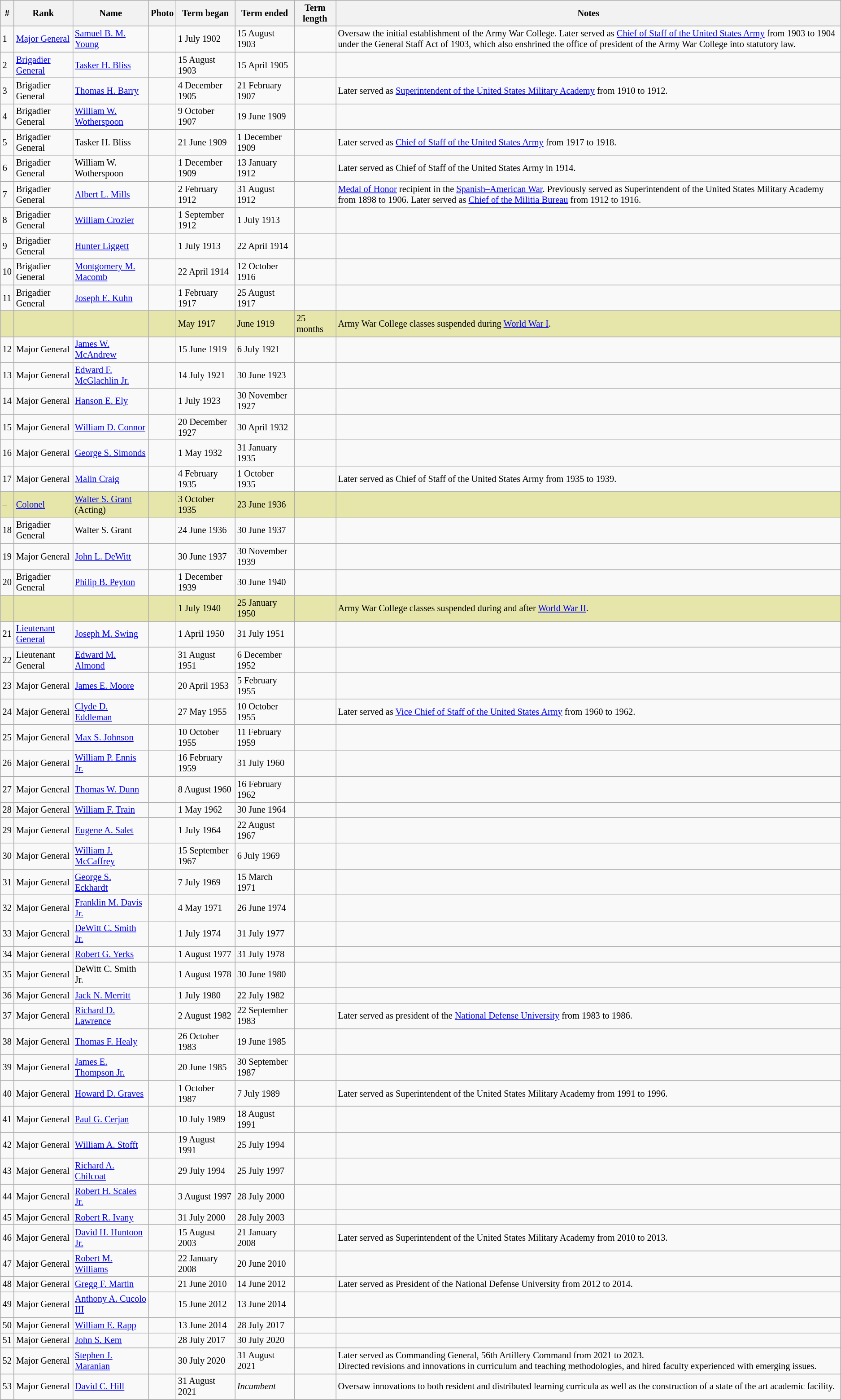<table class="wikitable sortable" style="font-size:85%;">
<tr>
<th>#</th>
<th>Rank</th>
<th>Name</th>
<th class=unsortable>Photo</th>
<th>Term began</th>
<th>Term ended</th>
<th>Term length</th>
<th class=unsortable>Notes</th>
</tr>
<tr>
<td>1</td>
<td><a href='#'>Major General</a></td>
<td><a href='#'>Samuel B. M. Young</a></td>
<td></td>
<td>1 July 1902</td>
<td>15 August 1903</td>
<td></td>
<td>Oversaw the initial establishment of the Army War College. Later served as <a href='#'>Chief of Staff of the United States Army</a> from 1903 to 1904 under the General Staff Act of 1903, which also enshrined the office of president of the Army War College into statutory law.</td>
</tr>
<tr>
<td>2</td>
<td><a href='#'>Brigadier General</a></td>
<td><a href='#'>Tasker H. Bliss</a></td>
<td></td>
<td>15 August 1903</td>
<td>15 April 1905</td>
<td></td>
<td></td>
</tr>
<tr>
<td>3</td>
<td>Brigadier General</td>
<td><a href='#'>Thomas H. Barry</a></td>
<td></td>
<td>4 December 1905</td>
<td>21 February 1907</td>
<td></td>
<td>Later served as <a href='#'>Superintendent of the United States Military Academy</a> from 1910 to 1912.</td>
</tr>
<tr>
<td>4</td>
<td>Brigadier General</td>
<td><a href='#'>William W. Wotherspoon</a></td>
<td></td>
<td>9 October 1907</td>
<td>19 June 1909</td>
<td></td>
<td></td>
</tr>
<tr>
<td>5</td>
<td>Brigadier General</td>
<td>Tasker H. Bliss</td>
<td></td>
<td>21 June 1909</td>
<td>1 December 1909</td>
<td></td>
<td>Later served as <a href='#'>Chief of Staff of the United States Army</a> from 1917 to 1918.</td>
</tr>
<tr>
<td>6</td>
<td>Brigadier General</td>
<td>William W. Wotherspoon</td>
<td></td>
<td>1 December 1909</td>
<td>13 January 1912</td>
<td></td>
<td>Later served as Chief of Staff of the United States Army in 1914.</td>
</tr>
<tr>
<td>7</td>
<td>Brigadier General</td>
<td><a href='#'>Albert L. Mills</a></td>
<td></td>
<td>2 February 1912</td>
<td>31 August 1912</td>
<td></td>
<td><a href='#'>Medal of Honor</a> recipient in the <a href='#'>Spanish–American War</a>. Previously served as Superintendent of the United States Military Academy from 1898 to 1906. Later served as <a href='#'>Chief of the Militia Bureau</a> from 1912 to 1916.</td>
</tr>
<tr>
<td>8</td>
<td>Brigadier General</td>
<td><a href='#'>William Crozier</a></td>
<td></td>
<td>1 September 1912</td>
<td>1 July 1913</td>
<td></td>
<td></td>
</tr>
<tr>
<td>9</td>
<td>Brigadier General</td>
<td><a href='#'>Hunter Liggett</a></td>
<td></td>
<td>1 July 1913</td>
<td>22 April 1914</td>
<td></td>
<td></td>
</tr>
<tr>
<td>10</td>
<td>Brigadier General</td>
<td><a href='#'>Montgomery M. Macomb</a></td>
<td></td>
<td>22 April 1914</td>
<td>12 October 1916</td>
<td></td>
<td></td>
</tr>
<tr>
<td>11</td>
<td>Brigadier General</td>
<td><a href='#'>Joseph E. Kuhn</a></td>
<td></td>
<td>1 February 1917</td>
<td>25 August 1917</td>
<td></td>
<td></td>
</tr>
<tr style="background:#e6e6aa;">
<td></td>
<td></td>
<td></td>
<td></td>
<td>May 1917</td>
<td>June 1919</td>
<td>25 months</td>
<td>Army War College classes suspended during <a href='#'>World War I</a>.</td>
</tr>
<tr>
<td>12</td>
<td>Major General</td>
<td><a href='#'>James W. McAndrew</a></td>
<td></td>
<td>15 June 1919</td>
<td>6 July 1921</td>
<td></td>
<td></td>
</tr>
<tr>
<td>13</td>
<td>Major General</td>
<td><a href='#'>Edward F. McGlachlin Jr.</a></td>
<td></td>
<td>14 July 1921</td>
<td>30 June 1923</td>
<td></td>
<td></td>
</tr>
<tr>
<td>14</td>
<td>Major General</td>
<td><a href='#'>Hanson E. Ely</a></td>
<td></td>
<td>1 July 1923</td>
<td>30 November 1927</td>
<td></td>
<td></td>
</tr>
<tr>
<td>15</td>
<td>Major General</td>
<td><a href='#'>William D. Connor</a></td>
<td></td>
<td>20 December 1927</td>
<td>30 April 1932</td>
<td></td>
<td></td>
</tr>
<tr>
<td>16</td>
<td>Major General</td>
<td><a href='#'>George S. Simonds</a></td>
<td></td>
<td>1 May 1932</td>
<td>31 January 1935</td>
<td></td>
<td></td>
</tr>
<tr>
<td>17</td>
<td>Major General</td>
<td><a href='#'>Malin Craig</a></td>
<td></td>
<td>4 February 1935</td>
<td>1 October 1935</td>
<td></td>
<td>Later served as Chief of Staff of the United States Army from 1935 to 1939.</td>
</tr>
<tr style="background:#e6e6aa;">
<td>–</td>
<td><a href='#'>Colonel</a></td>
<td><a href='#'>Walter S. Grant</a><br>(Acting)</td>
<td></td>
<td>3 October 1935</td>
<td>23 June 1936</td>
<td></td>
<td></td>
</tr>
<tr>
<td>18</td>
<td>Brigadier General</td>
<td>Walter S. Grant</td>
<td></td>
<td>24 June 1936</td>
<td>30 June 1937</td>
<td></td>
<td></td>
</tr>
<tr>
<td>19</td>
<td>Major General</td>
<td><a href='#'>John L. DeWitt</a></td>
<td></td>
<td>30 June 1937</td>
<td>30 November 1939</td>
<td></td>
<td></td>
</tr>
<tr>
<td>20</td>
<td>Brigadier General</td>
<td><a href='#'>Philip B. Peyton</a></td>
<td></td>
<td>1 December 1939</td>
<td>30 June 1940</td>
<td></td>
<td></td>
</tr>
<tr style="background:#e6e6aa;">
<td></td>
<td></td>
<td></td>
<td></td>
<td>1 July 1940</td>
<td>25 January 1950</td>
<td></td>
<td>Army War College classes suspended during and after <a href='#'>World War II</a>.</td>
</tr>
<tr>
<td>21</td>
<td><a href='#'>Lieutenant General</a></td>
<td><a href='#'>Joseph M. Swing</a></td>
<td></td>
<td>1 April 1950</td>
<td>31 July 1951</td>
<td></td>
<td></td>
</tr>
<tr>
<td>22</td>
<td>Lieutenant General</td>
<td><a href='#'>Edward M. Almond</a></td>
<td></td>
<td>31 August 1951</td>
<td>6 December 1952</td>
<td></td>
<td></td>
</tr>
<tr>
<td>23</td>
<td>Major General</td>
<td><a href='#'>James E. Moore</a></td>
<td></td>
<td>20 April 1953</td>
<td>5 February 1955</td>
<td></td>
<td></td>
</tr>
<tr>
<td>24</td>
<td>Major General</td>
<td><a href='#'>Clyde D. Eddleman</a></td>
<td></td>
<td>27 May 1955</td>
<td>10 October 1955</td>
<td></td>
<td>Later served as <a href='#'>Vice Chief of Staff of the United States Army</a> from 1960 to 1962.</td>
</tr>
<tr>
<td>25</td>
<td>Major General</td>
<td><a href='#'>Max S. Johnson</a></td>
<td></td>
<td>10 October 1955</td>
<td>11 February 1959</td>
<td></td>
<td></td>
</tr>
<tr>
<td>26</td>
<td>Major General</td>
<td><a href='#'>William P. Ennis Jr.</a></td>
<td></td>
<td>16 February 1959</td>
<td>31 July 1960</td>
<td></td>
<td></td>
</tr>
<tr>
<td>27</td>
<td>Major General</td>
<td><a href='#'>Thomas W. Dunn</a></td>
<td></td>
<td>8 August 1960</td>
<td>16 February 1962</td>
<td></td>
<td></td>
</tr>
<tr>
<td>28</td>
<td>Major General</td>
<td><a href='#'>William F. Train</a></td>
<td></td>
<td>1 May 1962</td>
<td>30 June 1964</td>
<td></td>
<td></td>
</tr>
<tr>
<td>29</td>
<td>Major General</td>
<td><a href='#'>Eugene A. Salet</a></td>
<td></td>
<td>1 July 1964</td>
<td>22 August 1967</td>
<td></td>
<td></td>
</tr>
<tr>
<td>30</td>
<td>Major General</td>
<td><a href='#'>William J. McCaffrey</a></td>
<td></td>
<td>15 September 1967</td>
<td>6 July 1969</td>
<td></td>
<td></td>
</tr>
<tr>
<td>31</td>
<td>Major General</td>
<td><a href='#'>George S. Eckhardt</a></td>
<td></td>
<td>7 July 1969</td>
<td>15 March 1971</td>
<td></td>
<td></td>
</tr>
<tr>
<td>32</td>
<td>Major General</td>
<td><a href='#'>Franklin M. Davis Jr.</a></td>
<td></td>
<td>4 May 1971</td>
<td>26 June 1974</td>
<td></td>
<td></td>
</tr>
<tr>
<td>33</td>
<td>Major General</td>
<td><a href='#'>DeWitt C. Smith Jr.</a></td>
<td></td>
<td>1 July 1974</td>
<td>31 July 1977</td>
<td></td>
<td></td>
</tr>
<tr>
<td>34</td>
<td>Major General</td>
<td><a href='#'>Robert G. Yerks</a></td>
<td></td>
<td>1 August 1977</td>
<td>31 July 1978</td>
<td></td>
<td></td>
</tr>
<tr>
<td>35</td>
<td>Major General</td>
<td>DeWitt C. Smith Jr.</td>
<td></td>
<td>1 August 1978</td>
<td>30 June 1980</td>
<td></td>
<td></td>
</tr>
<tr>
<td>36</td>
<td>Major General</td>
<td><a href='#'>Jack N. Merritt</a></td>
<td></td>
<td>1 July 1980</td>
<td>22 July 1982</td>
<td></td>
<td></td>
</tr>
<tr>
<td>37</td>
<td>Major General</td>
<td><a href='#'>Richard D. Lawrence</a></td>
<td></td>
<td>2 August 1982</td>
<td>22 September 1983</td>
<td></td>
<td>Later served as president of the <a href='#'>National Defense University</a> from 1983 to 1986.</td>
</tr>
<tr>
<td>38</td>
<td>Major General</td>
<td><a href='#'>Thomas F. Healy</a></td>
<td></td>
<td>26 October 1983</td>
<td>19 June 1985</td>
<td></td>
<td></td>
</tr>
<tr>
<td>39</td>
<td>Major General</td>
<td><a href='#'>James E. Thompson Jr.</a></td>
<td></td>
<td>20 June 1985</td>
<td>30 September 1987</td>
<td></td>
<td></td>
</tr>
<tr>
<td>40</td>
<td>Major General</td>
<td><a href='#'>Howard D. Graves</a></td>
<td></td>
<td>1 October 1987</td>
<td>7 July 1989</td>
<td></td>
<td>Later served as Superintendent of the United States Military Academy from 1991 to 1996.</td>
</tr>
<tr>
<td>41</td>
<td>Major General</td>
<td><a href='#'>Paul G. Cerjan</a></td>
<td></td>
<td>10 July 1989</td>
<td>18 August 1991</td>
<td></td>
<td></td>
</tr>
<tr>
<td>42</td>
<td>Major General</td>
<td><a href='#'>William A. Stofft</a></td>
<td></td>
<td>19 August 1991</td>
<td>25 July 1994</td>
<td></td>
<td></td>
</tr>
<tr>
<td>43</td>
<td>Major General</td>
<td><a href='#'>Richard A. Chilcoat</a></td>
<td></td>
<td>29 July 1994</td>
<td>25 July 1997</td>
<td></td>
<td></td>
</tr>
<tr>
<td>44</td>
<td>Major General</td>
<td><a href='#'>Robert H. Scales Jr.</a></td>
<td></td>
<td>3 August 1997</td>
<td>28 July 2000</td>
<td></td>
<td></td>
</tr>
<tr>
<td>45</td>
<td>Major General</td>
<td><a href='#'>Robert R. Ivany</a></td>
<td></td>
<td>31 July 2000</td>
<td>28 July 2003</td>
<td></td>
<td></td>
</tr>
<tr>
<td>46</td>
<td>Major General</td>
<td><a href='#'>David H. Huntoon Jr.</a></td>
<td></td>
<td>15 August 2003</td>
<td>21 January 2008</td>
<td></td>
<td>Later served as Superintendent of the United States Military Academy from 2010 to 2013.</td>
</tr>
<tr>
<td>47</td>
<td>Major General</td>
<td><a href='#'>Robert M. Williams</a></td>
<td></td>
<td>22 January 2008</td>
<td>20 June 2010</td>
<td></td>
<td></td>
</tr>
<tr>
<td>48</td>
<td>Major General</td>
<td><a href='#'>Gregg F. Martin</a></td>
<td></td>
<td>21 June 2010</td>
<td>14 June 2012</td>
<td></td>
<td>Later served as President of the National Defense University from 2012 to 2014.</td>
</tr>
<tr>
<td>49</td>
<td>Major General</td>
<td><a href='#'>Anthony A. Cucolo III</a></td>
<td></td>
<td>15 June 2012</td>
<td>13 June 2014</td>
<td></td>
<td></td>
</tr>
<tr>
<td>50</td>
<td>Major General</td>
<td><a href='#'>William E. Rapp</a></td>
<td></td>
<td>13 June 2014</td>
<td>28 July 2017</td>
<td></td>
<td></td>
</tr>
<tr>
<td>51</td>
<td>Major General</td>
<td><a href='#'>John S. Kem</a></td>
<td></td>
<td>28 July 2017</td>
<td>30 July 2020</td>
<td></td>
<td></td>
</tr>
<tr>
<td>52</td>
<td>Major General</td>
<td><a href='#'>Stephen J. Maranian</a></td>
<td></td>
<td>30 July 2020</td>
<td>31 August 2021</td>
<td></td>
<td>Later served as Commanding General, 56th Artillery Command from 2021 to 2023.<br>Directed revisions and innovations in curriculum and teaching methodologies, and hired faculty experienced with emerging issues.</td>
</tr>
<tr>
<td>53</td>
<td>Major General</td>
<td><a href='#'>David C. Hill</a></td>
<td></td>
<td>31 August 2021</td>
<td><em>Incumbent</em></td>
<td></td>
<td>Oversaw innovations to both resident and distributed learning curricula as well as the construction of a state of the art academic facility.</td>
</tr>
<tr>
</tr>
</table>
